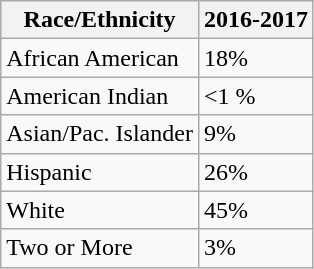<table class="wikitable">
<tr>
<th>Race/Ethnicity</th>
<th>2016-2017</th>
</tr>
<tr>
<td>African American</td>
<td>18%</td>
</tr>
<tr>
<td>American Indian</td>
<td><1 %</td>
</tr>
<tr>
<td>Asian/Pac. Islander</td>
<td>9%</td>
</tr>
<tr>
<td>Hispanic</td>
<td>26%</td>
</tr>
<tr>
<td>White</td>
<td>45%</td>
</tr>
<tr>
<td>Two or More</td>
<td>3%</td>
</tr>
</table>
